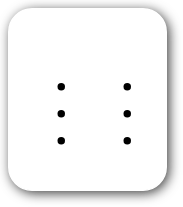<table style=" border-radius:1em; box-shadow: 0.1em 0.1em 0.5em rgba(0,0,0,0.75); background-color: white; border: 1px solid white; padding: 5px;">
<tr style="vertical-align:top;">
<td><br><ul><li></li><li></li><li></li></ul></td>
<td valign="top"><br><ul><li></li><li></li><li></li></ul></td>
<td></td>
</tr>
</table>
